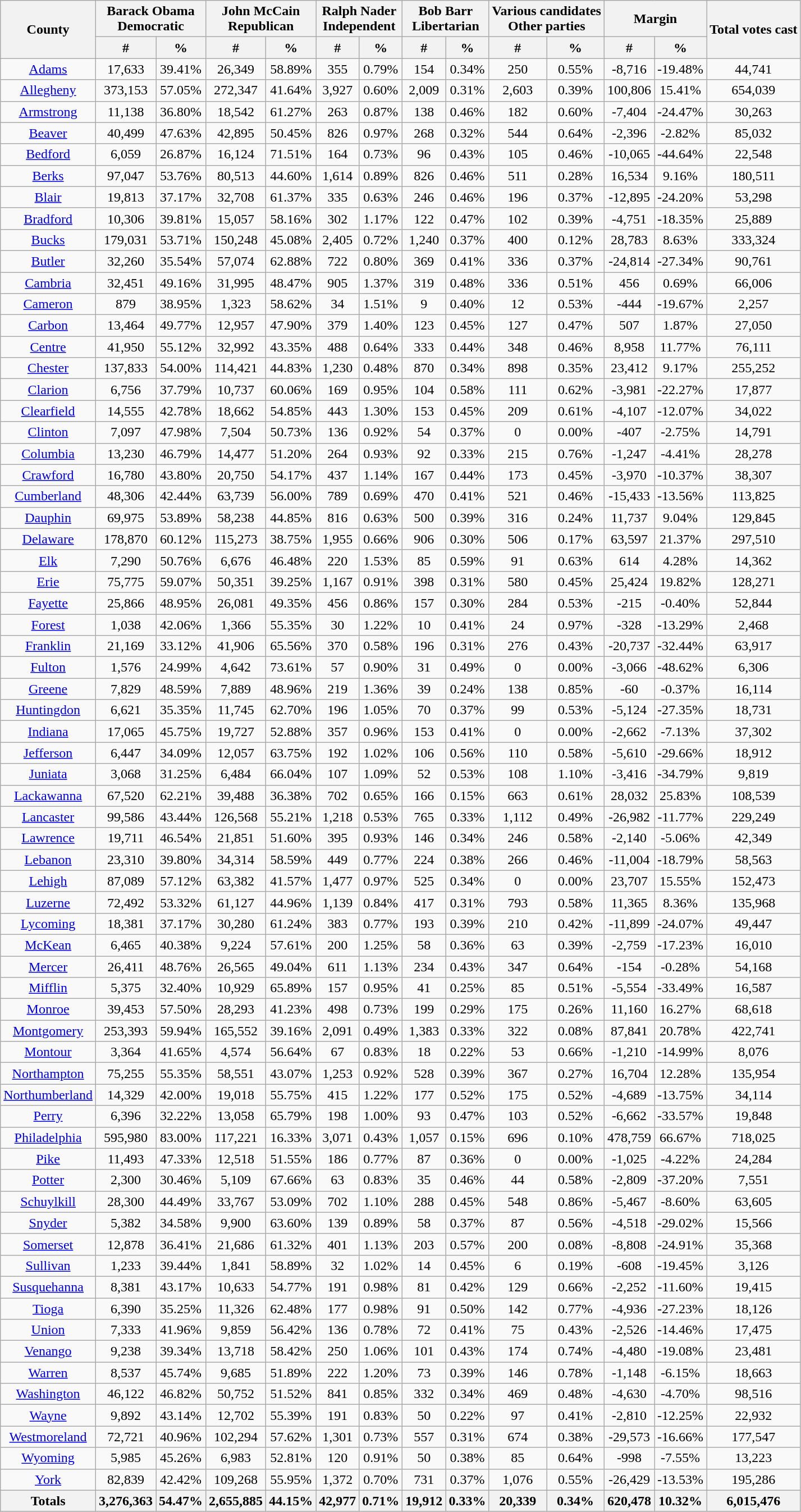<table class="wikitable sortable">
<tr>
<th rowspan="2">County</th>
<th colspan="2">Barack Obama<br>Democratic</th>
<th colspan="2">John McCain<br>Republican</th>
<th colspan="2">Ralph Nader<br>Independent</th>
<th colspan="2">Bob Barr<br>Libertarian</th>
<th colspan="2">Various candidates<br>Other parties</th>
<th colspan="2">Margin</th>
<th rowspan="2">Total votes cast</th>
</tr>
<tr>
<th style="text-align:center;" data-sort-type="number">#</th>
<th style="text-align:center;" data-sort-type="number">%</th>
<th style="text-align:center;" data-sort-type="number">#</th>
<th style="text-align:center;" data-sort-type="number">%</th>
<th style="text-align:center;" data-sort-type="number">#</th>
<th style="text-align:center;" data-sort-type="number">%</th>
<th style="text-align:center;" data-sort-type="number">#</th>
<th style="text-align:center;" data-sort-type="number">%</th>
<th style="text-align:center;" data-sort-type="number">#</th>
<th style="text-align:center;" data-sort-type="number">%</th>
<th style="text-align:center;" data-sort-type="number">#</th>
<th style="text-align:center;" data-sort-type="number">%</th>
</tr>
<tr style="text-align:center;">
<td><a href='#'>Adams</a></td>
<td>17,633</td>
<td>39.41%</td>
<td>26,349</td>
<td>58.89%</td>
<td>355</td>
<td>0.79%</td>
<td>154</td>
<td>0.34%</td>
<td>250</td>
<td>0.55%</td>
<td>-8,716</td>
<td>-19.48%</td>
<td>44,741</td>
</tr>
<tr style="text-align:center;">
<td><a href='#'>Allegheny</a></td>
<td>373,153</td>
<td>57.05%</td>
<td>272,347</td>
<td>41.64%</td>
<td>3,927</td>
<td>0.60%</td>
<td>2,009</td>
<td>0.31%</td>
<td>2,603</td>
<td>0.39%</td>
<td>100,806</td>
<td>15.41%</td>
<td>654,039</td>
</tr>
<tr style="text-align:center;">
<td><a href='#'>Armstrong</a></td>
<td>11,138</td>
<td>36.80%</td>
<td>18,542</td>
<td>61.27%</td>
<td>263</td>
<td>0.87%</td>
<td>138</td>
<td>0.46%</td>
<td>182</td>
<td>0.60%</td>
<td>-7,404</td>
<td>-24.47%</td>
<td>30,263</td>
</tr>
<tr style="text-align:center;">
<td><a href='#'>Beaver</a></td>
<td>40,499</td>
<td>47.63%</td>
<td>42,895</td>
<td>50.45%</td>
<td>826</td>
<td>0.97%</td>
<td>268</td>
<td>0.32%</td>
<td>544</td>
<td>0.64%</td>
<td>-2,396</td>
<td>-2.82%</td>
<td>85,032</td>
</tr>
<tr style="text-align:center;">
<td><a href='#'>Bedford</a></td>
<td>6,059</td>
<td>26.87%</td>
<td>16,124</td>
<td>71.51%</td>
<td>164</td>
<td>0.73%</td>
<td>96</td>
<td>0.43%</td>
<td>105</td>
<td>0.46%</td>
<td>-10,065</td>
<td>-44.64%</td>
<td>22,548</td>
</tr>
<tr style="text-align:center;">
<td><a href='#'>Berks</a></td>
<td>97,047</td>
<td>53.76%</td>
<td>80,513</td>
<td>44.60%</td>
<td>1,614</td>
<td>0.89%</td>
<td>826</td>
<td>0.46%</td>
<td>511</td>
<td>0.28%</td>
<td>16,534</td>
<td>9.16%</td>
<td>180,511</td>
</tr>
<tr style="text-align:center;">
<td><a href='#'>Blair</a></td>
<td>19,813</td>
<td>37.17%</td>
<td>32,708</td>
<td>61.37%</td>
<td>335</td>
<td>0.63%</td>
<td>246</td>
<td>0.46%</td>
<td>196</td>
<td>0.37%</td>
<td>-12,895</td>
<td>-24.20%</td>
<td>53,298</td>
</tr>
<tr style="text-align:center;">
<td><a href='#'>Bradford</a></td>
<td>10,306</td>
<td>39.81%</td>
<td>15,057</td>
<td>58.16%</td>
<td>302</td>
<td>1.17%</td>
<td>122</td>
<td>0.47%</td>
<td>102</td>
<td>0.39%</td>
<td>-4,751</td>
<td>-18.35%</td>
<td>25,889</td>
</tr>
<tr style="text-align:center;">
<td><a href='#'>Bucks</a></td>
<td>179,031</td>
<td>53.71%</td>
<td>150,248</td>
<td>45.08%</td>
<td>2,405</td>
<td>0.72%</td>
<td>1,240</td>
<td>0.37%</td>
<td>400</td>
<td>0.12%</td>
<td>28,783</td>
<td>8.63%</td>
<td>333,324</td>
</tr>
<tr style="text-align:center;">
<td><a href='#'>Butler</a></td>
<td>32,260</td>
<td>35.54%</td>
<td>57,074</td>
<td>62.88%</td>
<td>722</td>
<td>0.80%</td>
<td>369</td>
<td>0.41%</td>
<td>336</td>
<td>0.37%</td>
<td>-24,814</td>
<td>-27.34%</td>
<td>90,761</td>
</tr>
<tr style="text-align:center;">
<td><a href='#'>Cambria</a></td>
<td>32,451</td>
<td>49.16%</td>
<td>31,995</td>
<td>48.47%</td>
<td>905</td>
<td>1.37%</td>
<td>319</td>
<td>0.48%</td>
<td>336</td>
<td>0.51%</td>
<td>456</td>
<td>0.69%</td>
<td>66,006</td>
</tr>
<tr style="text-align:center;">
<td><a href='#'>Cameron</a></td>
<td>879</td>
<td>38.95%</td>
<td>1,323</td>
<td>58.62%</td>
<td>34</td>
<td>1.51%</td>
<td>9</td>
<td>0.40%</td>
<td>12</td>
<td>0.53%</td>
<td>-444</td>
<td>-19.67%</td>
<td>2,257</td>
</tr>
<tr style="text-align:center;">
<td><a href='#'>Carbon</a></td>
<td>13,464</td>
<td>49.77%</td>
<td>12,957</td>
<td>47.90%</td>
<td>379</td>
<td>1.40%</td>
<td>123</td>
<td>0.45%</td>
<td>127</td>
<td>0.47%</td>
<td>507</td>
<td>1.87%</td>
<td>27,050</td>
</tr>
<tr style="text-align:center;">
<td><a href='#'>Centre</a></td>
<td>41,950</td>
<td>55.12%</td>
<td>32,992</td>
<td>43.35%</td>
<td>488</td>
<td>0.64%</td>
<td>333</td>
<td>0.44%</td>
<td>348</td>
<td>0.46%</td>
<td>8,958</td>
<td>11.77%</td>
<td>76,111</td>
</tr>
<tr style="text-align:center;">
<td><a href='#'>Chester</a></td>
<td>137,833</td>
<td>54.00%</td>
<td>114,421</td>
<td>44.83%</td>
<td>1,230</td>
<td>0.48%</td>
<td>870</td>
<td>0.34%</td>
<td>898</td>
<td>0.35%</td>
<td>23,412</td>
<td>9.17%</td>
<td>255,252</td>
</tr>
<tr style="text-align:center;">
<td><a href='#'>Clarion</a></td>
<td>6,756</td>
<td>37.79%</td>
<td>10,737</td>
<td>60.06%</td>
<td>169</td>
<td>0.95%</td>
<td>104</td>
<td>0.58%</td>
<td>111</td>
<td>0.62%</td>
<td>-3,981</td>
<td>-22.27%</td>
<td>17,877</td>
</tr>
<tr style="text-align:center;">
<td><a href='#'>Clearfield</a></td>
<td>14,555</td>
<td>42.78%</td>
<td>18,662</td>
<td>54.85%</td>
<td>443</td>
<td>1.30%</td>
<td>153</td>
<td>0.45%</td>
<td>209</td>
<td>0.61%</td>
<td>-4,107</td>
<td>-12.07%</td>
<td>34,022</td>
</tr>
<tr style="text-align:center;">
<td><a href='#'>Clinton</a></td>
<td>7,097</td>
<td>47.98%</td>
<td>7,504</td>
<td>50.73%</td>
<td>136</td>
<td>0.92%</td>
<td>54</td>
<td>0.37%</td>
<td>0</td>
<td>0.00%</td>
<td>-407</td>
<td>-2.75%</td>
<td>14,791</td>
</tr>
<tr style="text-align:center;">
<td><a href='#'>Columbia</a></td>
<td>13,230</td>
<td>46.79%</td>
<td>14,477</td>
<td>51.20%</td>
<td>264</td>
<td>0.93%</td>
<td>92</td>
<td>0.33%</td>
<td>215</td>
<td>0.76%</td>
<td>-1,247</td>
<td>-4.41%</td>
<td>28,278</td>
</tr>
<tr style="text-align:center;">
<td><a href='#'>Crawford</a></td>
<td>16,780</td>
<td>43.80%</td>
<td>20,750</td>
<td>54.17%</td>
<td>437</td>
<td>1.14%</td>
<td>167</td>
<td>0.44%</td>
<td>173</td>
<td>0.45%</td>
<td>-3,970</td>
<td>-10.37%</td>
<td>38,307</td>
</tr>
<tr style="text-align:center;">
<td><a href='#'>Cumberland</a></td>
<td>48,306</td>
<td>42.44%</td>
<td>63,739</td>
<td>56.00%</td>
<td>789</td>
<td>0.69%</td>
<td>470</td>
<td>0.41%</td>
<td>521</td>
<td>0.46%</td>
<td>-15,433</td>
<td>-13.56%</td>
<td>113,825</td>
</tr>
<tr style="text-align:center;">
<td><a href='#'>Dauphin</a></td>
<td>69,975</td>
<td>53.89%</td>
<td>58,238</td>
<td>44.85%</td>
<td>816</td>
<td>0.63%</td>
<td>500</td>
<td>0.39%</td>
<td>316</td>
<td>0.24%</td>
<td>11,737</td>
<td>9.04%</td>
<td>129,845</td>
</tr>
<tr style="text-align:center;">
<td><a href='#'>Delaware</a></td>
<td>178,870</td>
<td>60.12%</td>
<td>115,273</td>
<td>38.75%</td>
<td>1,955</td>
<td>0.66%</td>
<td>906</td>
<td>0.30%</td>
<td>506</td>
<td>0.17%</td>
<td>63,597</td>
<td>21.37%</td>
<td>297,510</td>
</tr>
<tr style="text-align:center;">
<td><a href='#'>Elk</a></td>
<td>7,290</td>
<td>50.76%</td>
<td>6,676</td>
<td>46.48%</td>
<td>220</td>
<td>1.53%</td>
<td>85</td>
<td>0.59%</td>
<td>91</td>
<td>0.63%</td>
<td>614</td>
<td>4.28%</td>
<td>14,362</td>
</tr>
<tr style="text-align:center;">
<td><a href='#'>Erie</a></td>
<td>75,775</td>
<td>59.07%</td>
<td>50,351</td>
<td>39.25%</td>
<td>1,167</td>
<td>0.91%</td>
<td>398</td>
<td>0.31%</td>
<td>580</td>
<td>0.45%</td>
<td>25,424</td>
<td>19.82%</td>
<td>128,271</td>
</tr>
<tr style="text-align:center;">
<td><a href='#'>Fayette</a></td>
<td>25,866</td>
<td>48.95%</td>
<td>26,081</td>
<td>49.35%</td>
<td>456</td>
<td>0.86%</td>
<td>157</td>
<td>0.30%</td>
<td>284</td>
<td>0.53%</td>
<td>-215</td>
<td>-0.40%</td>
<td>52,844</td>
</tr>
<tr style="text-align:center;">
<td><a href='#'>Forest</a></td>
<td>1,038</td>
<td>42.06%</td>
<td>1,366</td>
<td>55.35%</td>
<td>30</td>
<td>1.22%</td>
<td>10</td>
<td>0.41%</td>
<td>24</td>
<td>0.97%</td>
<td>-328</td>
<td>-13.29%</td>
<td>2,468</td>
</tr>
<tr style="text-align:center;">
<td><a href='#'>Franklin</a></td>
<td>21,169</td>
<td>33.12%</td>
<td>41,906</td>
<td>65.56%</td>
<td>370</td>
<td>0.58%</td>
<td>196</td>
<td>0.31%</td>
<td>276</td>
<td>0.43%</td>
<td>-20,737</td>
<td>-32.44%</td>
<td>63,917</td>
</tr>
<tr style="text-align:center;">
<td><a href='#'>Fulton</a></td>
<td>1,576</td>
<td>24.99%</td>
<td>4,642</td>
<td>73.61%</td>
<td>57</td>
<td>0.90%</td>
<td>31</td>
<td>0.49%</td>
<td>0</td>
<td>0.00%</td>
<td>-3,066</td>
<td>-48.62%</td>
<td>6,306</td>
</tr>
<tr style="text-align:center;">
<td><a href='#'>Greene</a></td>
<td>7,829</td>
<td>48.59%</td>
<td>7,889</td>
<td>48.96%</td>
<td>219</td>
<td>1.36%</td>
<td>39</td>
<td>0.24%</td>
<td>138</td>
<td>0.85%</td>
<td>-60</td>
<td>-0.37%</td>
<td>16,114</td>
</tr>
<tr style="text-align:center;">
<td><a href='#'>Huntingdon</a></td>
<td>6,621</td>
<td>35.35%</td>
<td>11,745</td>
<td>62.70%</td>
<td>196</td>
<td>1.05%</td>
<td>70</td>
<td>0.37%</td>
<td>99</td>
<td>0.53%</td>
<td>-5,124</td>
<td>-27.35%</td>
<td>18,731</td>
</tr>
<tr style="text-align:center;">
<td><a href='#'>Indiana</a></td>
<td>17,065</td>
<td>45.75%</td>
<td>19,727</td>
<td>52.88%</td>
<td>357</td>
<td>0.96%</td>
<td>153</td>
<td>0.41%</td>
<td>0</td>
<td>0.00%</td>
<td>-2,662</td>
<td>-7.13%</td>
<td>37,302</td>
</tr>
<tr style="text-align:center;">
<td><a href='#'>Jefferson</a></td>
<td>6,447</td>
<td>34.09%</td>
<td>12,057</td>
<td>63.75%</td>
<td>192</td>
<td>1.02%</td>
<td>106</td>
<td>0.56%</td>
<td>110</td>
<td>0.58%</td>
<td>-5,610</td>
<td>-29.66%</td>
<td>18,912</td>
</tr>
<tr style="text-align:center;">
<td><a href='#'>Juniata</a></td>
<td>3,068</td>
<td>31.25%</td>
<td>6,484</td>
<td>66.04%</td>
<td>107</td>
<td>1.09%</td>
<td>52</td>
<td>0.53%</td>
<td>108</td>
<td>1.10%</td>
<td>-3,416</td>
<td>-34.79%</td>
<td>9,819</td>
</tr>
<tr style="text-align:center;">
<td><a href='#'>Lackawanna</a></td>
<td>67,520</td>
<td>62.21%</td>
<td>39,488</td>
<td>36.38%</td>
<td>702</td>
<td>0.65%</td>
<td>166</td>
<td>0.15%</td>
<td>663</td>
<td>0.61%</td>
<td>28,032</td>
<td>25.83%</td>
<td>108,539</td>
</tr>
<tr style="text-align:center;">
<td><a href='#'>Lancaster</a></td>
<td>99,586</td>
<td>43.44%</td>
<td>126,568</td>
<td>55.21%</td>
<td>1,218</td>
<td>0.53%</td>
<td>765</td>
<td>0.33%</td>
<td>1,112</td>
<td>0.49%</td>
<td>-26,982</td>
<td>-11.77%</td>
<td>229,249</td>
</tr>
<tr style="text-align:center;">
<td><a href='#'>Lawrence</a></td>
<td>19,711</td>
<td>46.54%</td>
<td>21,851</td>
<td>51.60%</td>
<td>395</td>
<td>0.93%</td>
<td>146</td>
<td>0.34%</td>
<td>246</td>
<td>0.58%</td>
<td>-2,140</td>
<td>-5.06%</td>
<td>42,349</td>
</tr>
<tr style="text-align:center;">
<td><a href='#'>Lebanon</a></td>
<td>23,310</td>
<td>39.80%</td>
<td>34,314</td>
<td>58.59%</td>
<td>449</td>
<td>0.77%</td>
<td>224</td>
<td>0.38%</td>
<td>266</td>
<td>0.46%</td>
<td>-11,004</td>
<td>-18.79%</td>
<td>58,563</td>
</tr>
<tr style="text-align:center;">
<td><a href='#'>Lehigh</a></td>
<td>87,089</td>
<td>57.12%</td>
<td>63,382</td>
<td>41.57%</td>
<td>1,477</td>
<td>0.97%</td>
<td>525</td>
<td>0.34%</td>
<td>0</td>
<td>0.00%</td>
<td>23,707</td>
<td>15.55%</td>
<td>152,473</td>
</tr>
<tr style="text-align:center;">
<td><a href='#'>Luzerne</a></td>
<td>72,492</td>
<td>53.32%</td>
<td>61,127</td>
<td>44.96%</td>
<td>1,139</td>
<td>0.84%</td>
<td>417</td>
<td>0.31%</td>
<td>793</td>
<td>0.58%</td>
<td>11,365</td>
<td>8.36%</td>
<td>135,968</td>
</tr>
<tr style="text-align:center;">
<td><a href='#'>Lycoming</a></td>
<td>18,381</td>
<td>37.17%</td>
<td>30,280</td>
<td>61.24%</td>
<td>383</td>
<td>0.77%</td>
<td>193</td>
<td>0.39%</td>
<td>210</td>
<td>0.42%</td>
<td>-11,899</td>
<td>-24.07%</td>
<td>49,447</td>
</tr>
<tr style="text-align:center;">
<td><a href='#'>McKean</a></td>
<td>6,465</td>
<td>40.38%</td>
<td>9,224</td>
<td>57.61%</td>
<td>200</td>
<td>1.25%</td>
<td>58</td>
<td>0.36%</td>
<td>63</td>
<td>0.39%</td>
<td>-2,759</td>
<td>-17.23%</td>
<td>16,010</td>
</tr>
<tr style="text-align:center;">
<td><a href='#'>Mercer</a></td>
<td>26,411</td>
<td>48.76%</td>
<td>26,565</td>
<td>49.04%</td>
<td>611</td>
<td>1.13%</td>
<td>234</td>
<td>0.43%</td>
<td>347</td>
<td>0.64%</td>
<td>-154</td>
<td>-0.28%</td>
<td>54,168</td>
</tr>
<tr style="text-align:center;">
<td><a href='#'>Mifflin</a></td>
<td>5,375</td>
<td>32.40%</td>
<td>10,929</td>
<td>65.89%</td>
<td>157</td>
<td>0.95%</td>
<td>41</td>
<td>0.25%</td>
<td>85</td>
<td>0.51%</td>
<td>-5,554</td>
<td>-33.49%</td>
<td>16,587</td>
</tr>
<tr style="text-align:center;">
<td><a href='#'>Monroe</a></td>
<td>39,453</td>
<td>57.50%</td>
<td>28,293</td>
<td>41.23%</td>
<td>498</td>
<td>0.73%</td>
<td>199</td>
<td>0.29%</td>
<td>175</td>
<td>0.26%</td>
<td>11,160</td>
<td>16.27%</td>
<td>68,618</td>
</tr>
<tr style="text-align:center;">
<td><a href='#'>Montgomery</a></td>
<td>253,393</td>
<td>59.94%</td>
<td>165,552</td>
<td>39.16%</td>
<td>2,091</td>
<td>0.49%</td>
<td>1,383</td>
<td>0.33%</td>
<td>322</td>
<td>0.08%</td>
<td>87,841</td>
<td>20.78%</td>
<td>422,741</td>
</tr>
<tr style="text-align:center;">
<td><a href='#'>Montour</a></td>
<td>3,364</td>
<td>41.65%</td>
<td>4,574</td>
<td>56.64%</td>
<td>67</td>
<td>0.83%</td>
<td>18</td>
<td>0.22%</td>
<td>53</td>
<td>0.66%</td>
<td>-1,210</td>
<td>-14.99%</td>
<td>8,076</td>
</tr>
<tr style="text-align:center;">
<td><a href='#'>Northampton</a></td>
<td>75,255</td>
<td>55.35%</td>
<td>58,551</td>
<td>43.07%</td>
<td>1,253</td>
<td>0.92%</td>
<td>528</td>
<td>0.39%</td>
<td>367</td>
<td>0.27%</td>
<td>16,704</td>
<td>12.28%</td>
<td>135,954</td>
</tr>
<tr style="text-align:center;">
<td><a href='#'>Northumberland</a></td>
<td>14,329</td>
<td>42.00%</td>
<td>19,018</td>
<td>55.75%</td>
<td>415</td>
<td>1.22%</td>
<td>177</td>
<td>0.52%</td>
<td>175</td>
<td>0.52%</td>
<td>-4,689</td>
<td>-13.75%</td>
<td>34,114</td>
</tr>
<tr style="text-align:center;">
<td><a href='#'>Perry</a></td>
<td>6,396</td>
<td>32.22%</td>
<td>13,058</td>
<td>65.79%</td>
<td>198</td>
<td>1.00%</td>
<td>93</td>
<td>0.47%</td>
<td>103</td>
<td>0.52%</td>
<td>-6,662</td>
<td>-33.57%</td>
<td>19,848</td>
</tr>
<tr style="text-align:center;">
<td><a href='#'>Philadelphia</a></td>
<td>595,980</td>
<td>83.00%</td>
<td>117,221</td>
<td>16.33%</td>
<td>3,071</td>
<td>0.43%</td>
<td>1,057</td>
<td>0.15%</td>
<td>696</td>
<td>0.10%</td>
<td>478,759</td>
<td>66.67%</td>
<td>718,025</td>
</tr>
<tr style="text-align:center;">
<td><a href='#'>Pike</a></td>
<td>11,493</td>
<td>47.33%</td>
<td>12,518</td>
<td>51.55%</td>
<td>186</td>
<td>0.77%</td>
<td>87</td>
<td>0.36%</td>
<td>0</td>
<td>0.00%</td>
<td>-1,025</td>
<td>-4.22%</td>
<td>24,284</td>
</tr>
<tr style="text-align:center;">
<td><a href='#'>Potter</a></td>
<td>2,300</td>
<td>30.46%</td>
<td>5,109</td>
<td>67.66%</td>
<td>63</td>
<td>0.83%</td>
<td>35</td>
<td>0.46%</td>
<td>44</td>
<td>0.58%</td>
<td>-2,809</td>
<td>-37.20%</td>
<td>7,551</td>
</tr>
<tr style="text-align:center;">
<td><a href='#'>Schuylkill</a></td>
<td>28,300</td>
<td>44.49%</td>
<td>33,767</td>
<td>53.09%</td>
<td>702</td>
<td>1.10%</td>
<td>288</td>
<td>0.45%</td>
<td>548</td>
<td>0.86%</td>
<td>-5,467</td>
<td>-8.60%</td>
<td>63,605</td>
</tr>
<tr style="text-align:center;">
<td><a href='#'>Snyder</a></td>
<td>5,382</td>
<td>34.58%</td>
<td>9,900</td>
<td>63.60%</td>
<td>139</td>
<td>0.89%</td>
<td>58</td>
<td>0.37%</td>
<td>87</td>
<td>0.56%</td>
<td>-4,518</td>
<td>-29.02%</td>
<td>15,566</td>
</tr>
<tr style="text-align:center;">
<td><a href='#'>Somerset</a></td>
<td>12,878</td>
<td>36.41%</td>
<td>21,686</td>
<td>61.32%</td>
<td>401</td>
<td>1.13%</td>
<td>203</td>
<td>0.57%</td>
<td>200</td>
<td>0.08%</td>
<td>-8,808</td>
<td>-24.91%</td>
<td>35,368</td>
</tr>
<tr style="text-align:center;">
<td><a href='#'>Sullivan</a></td>
<td>1,233</td>
<td>39.44%</td>
<td>1,841</td>
<td>58.89%</td>
<td>32</td>
<td>1.02%</td>
<td>14</td>
<td>0.45%</td>
<td>6</td>
<td>0.19%</td>
<td>-608</td>
<td>-19.45%</td>
<td>3,126</td>
</tr>
<tr style="text-align:center;">
<td><a href='#'>Susquehanna</a></td>
<td>8,381</td>
<td>43.17%</td>
<td>10,633</td>
<td>54.77%</td>
<td>191</td>
<td>0.98%</td>
<td>81</td>
<td>0.42%</td>
<td>129</td>
<td>0.66%</td>
<td>-2,252</td>
<td>-11.60%</td>
<td>19,415</td>
</tr>
<tr style="text-align:center;">
<td><a href='#'>Tioga</a></td>
<td>6,390</td>
<td>35.25%</td>
<td>11,326</td>
<td>62.48%</td>
<td>177</td>
<td>0.98%</td>
<td>91</td>
<td>0.50%</td>
<td>142</td>
<td>0.77%</td>
<td>-4,936</td>
<td>-27.23%</td>
<td>18,126</td>
</tr>
<tr style="text-align:center;">
<td><a href='#'>Union</a></td>
<td>7,333</td>
<td>41.96%</td>
<td>9,859</td>
<td>56.42%</td>
<td>136</td>
<td>0.78%</td>
<td>72</td>
<td>0.41%</td>
<td>75</td>
<td>0.43%</td>
<td>-2,526</td>
<td>-14.46%</td>
<td>17,475</td>
</tr>
<tr style="text-align:center;">
<td><a href='#'>Venango</a></td>
<td>9,238</td>
<td>39.34%</td>
<td>13,718</td>
<td>58.42%</td>
<td>250</td>
<td>1.06%</td>
<td>101</td>
<td>0.43%</td>
<td>174</td>
<td>0.74%</td>
<td>-4,480</td>
<td>-19.08%</td>
<td>23,481</td>
</tr>
<tr style="text-align:center;">
<td><a href='#'>Warren</a></td>
<td>8,537</td>
<td>45.74%</td>
<td>9,685</td>
<td>51.89%</td>
<td>222</td>
<td>1.20%</td>
<td>73</td>
<td>0.39%</td>
<td>146</td>
<td>0.78%</td>
<td>-1,148</td>
<td>-6.15%</td>
<td>18,663</td>
</tr>
<tr style="text-align:center;">
<td><a href='#'>Washington</a></td>
<td>46,122</td>
<td>46.82%</td>
<td>50,752</td>
<td>51.52%</td>
<td>841</td>
<td>0.85%</td>
<td>332</td>
<td>0.34%</td>
<td>469</td>
<td>0.48%</td>
<td>-4,630</td>
<td>-4.70%</td>
<td>98,516</td>
</tr>
<tr style="text-align:center;">
<td><a href='#'>Wayne</a></td>
<td>9,892</td>
<td>43.14%</td>
<td>12,702</td>
<td>55.39%</td>
<td>191</td>
<td>0.83%</td>
<td>50</td>
<td>0.22%</td>
<td>97</td>
<td>0.41%</td>
<td>-2,810</td>
<td>-12.25%</td>
<td>22,932</td>
</tr>
<tr style="text-align:center;">
<td><a href='#'>Westmoreland</a></td>
<td>72,721</td>
<td>40.96%</td>
<td>102,294</td>
<td>57.62%</td>
<td>1,301</td>
<td>0.73%</td>
<td>557</td>
<td>0.31%</td>
<td>674</td>
<td>0.38%</td>
<td>-29,573</td>
<td>-16.66%</td>
<td>177,547</td>
</tr>
<tr style="text-align:center;">
<td><a href='#'>Wyoming</a></td>
<td>5,985</td>
<td>45.26%</td>
<td>6,983</td>
<td>52.81%</td>
<td>120</td>
<td>0.91%</td>
<td>50</td>
<td>0.38%</td>
<td>85</td>
<td>0.64%</td>
<td>-998</td>
<td>-7.55%</td>
<td>13,223</td>
</tr>
<tr style="text-align:center;">
<td><a href='#'>York</a></td>
<td>82,839</td>
<td>42.42%</td>
<td>109,268</td>
<td>55.95%</td>
<td>1,372</td>
<td>0.70%</td>
<td>731</td>
<td>0.37%</td>
<td>1,076</td>
<td>0.55%</td>
<td>-26,429</td>
<td>-13.53%</td>
<td>195,286</td>
</tr>
<tr>
<th>Totals</th>
<th>3,276,363</th>
<th>54.47%</th>
<th>2,655,885</th>
<th>44.15%</th>
<th>42,977</th>
<th>0.71%</th>
<th>19,912</th>
<th>0.33%</th>
<th>20,339</th>
<th>0.34%</th>
<th>620,478</th>
<th>10.32%</th>
<th>6,015,476</th>
</tr>
</table>
